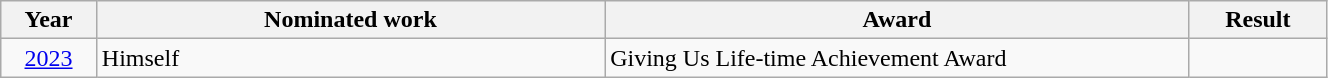<table class="wikitable" style="width:70%;">
<tr>
<th style="width:3%;">Year</th>
<th style="width:20%;">Nominated work</th>
<th style="width:23%;">Award</th>
<th style="width:5%;">Result</th>
</tr>
<tr>
<td align="center"><a href='#'>2023</a></td>
<td>Himself</td>
<td>Giving Us Life-time Achievement Award</td>
<td></td>
</tr>
</table>
